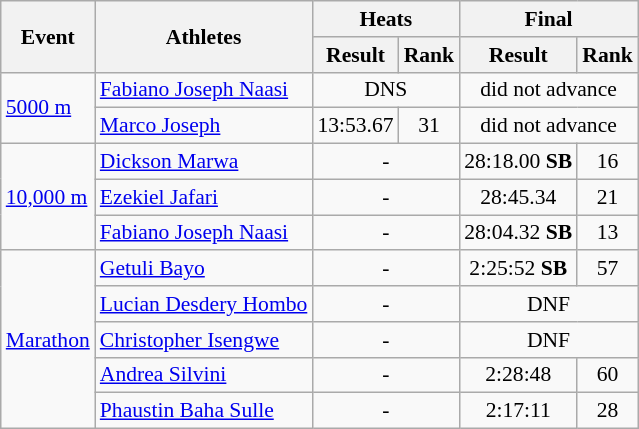<table class="wikitable" border="1" style="font-size:90%">
<tr>
<th rowspan="2">Event</th>
<th rowspan="2">Athletes</th>
<th colspan="2">Heats</th>
<th colspan="2">Final</th>
</tr>
<tr>
<th>Result</th>
<th>Rank</th>
<th>Result</th>
<th>Rank</th>
</tr>
<tr>
<td rowspan=2><a href='#'>5000 m</a></td>
<td><a href='#'>Fabiano Joseph Naasi</a></td>
<td align=center colspan=2>DNS</td>
<td align=center colspan=2>did not advance</td>
</tr>
<tr>
<td><a href='#'>Marco Joseph</a></td>
<td align=center>13:53.67</td>
<td align=center>31</td>
<td align=center colspan=2>did not advance</td>
</tr>
<tr>
<td rowspan=3><a href='#'>10,000 m</a></td>
<td><a href='#'>Dickson Marwa</a></td>
<td align=center colspan=2>-</td>
<td align=center>28:18.00 <strong>SB</strong></td>
<td align=center>16</td>
</tr>
<tr>
<td><a href='#'>Ezekiel Jafari</a></td>
<td align=center colspan=2>-</td>
<td align=center>28:45.34</td>
<td align=center>21</td>
</tr>
<tr>
<td><a href='#'>Fabiano Joseph Naasi</a></td>
<td align=center colspan=2>-</td>
<td align=center>28:04.32 <strong>SB</strong></td>
<td align=center>13</td>
</tr>
<tr>
<td rowspan=5><a href='#'>Marathon</a></td>
<td><a href='#'>Getuli Bayo</a></td>
<td align=center colspan=2>-</td>
<td align=center>2:25:52 <strong>SB</strong></td>
<td align=center>57</td>
</tr>
<tr>
<td><a href='#'>Lucian Desdery Hombo</a></td>
<td align=center colspan=2>-</td>
<td align=center colspan=2>DNF</td>
</tr>
<tr>
<td><a href='#'>Christopher Isengwe</a></td>
<td align=center colspan=2>-</td>
<td align=center colspan=2>DNF</td>
</tr>
<tr>
<td><a href='#'>Andrea Silvini</a></td>
<td align=center colspan=2>-</td>
<td align=center>2:28:48</td>
<td align=center>60</td>
</tr>
<tr>
<td><a href='#'>Phaustin Baha Sulle</a></td>
<td align=center colspan=2>-</td>
<td align=center>2:17:11</td>
<td align=center>28</td>
</tr>
</table>
